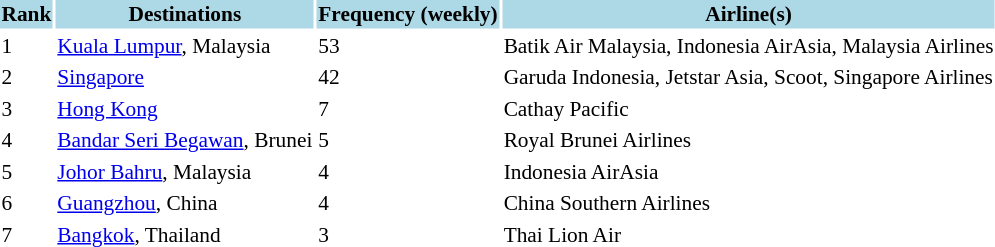<table class="sortable" style="font-size:89%; align=center;">
<tr style="background:lightblue;">
<th>Rank</th>
<th>Destinations</th>
<th>Frequency (weekly)</th>
<th>Airline(s)</th>
</tr>
<tr>
<td>1</td>
<td> <a href='#'>Kuala Lumpur</a>, Malaysia</td>
<td>53</td>
<td>Batik Air Malaysia, Indonesia AirAsia, Malaysia Airlines</td>
</tr>
<tr>
<td>2</td>
<td> <a href='#'>Singapore</a></td>
<td>42</td>
<td>Garuda Indonesia, Jetstar Asia, Scoot, Singapore Airlines</td>
</tr>
<tr>
<td>3</td>
<td> <a href='#'>Hong Kong</a></td>
<td>7</td>
<td>Cathay Pacific</td>
</tr>
<tr>
<td>4</td>
<td> <a href='#'>Bandar Seri Begawan</a>, Brunei</td>
<td>5</td>
<td>Royal Brunei Airlines</td>
</tr>
<tr>
<td>5</td>
<td> <a href='#'>Johor Bahru</a>, Malaysia</td>
<td>4</td>
<td>Indonesia AirAsia</td>
</tr>
<tr>
<td>6</td>
<td> <a href='#'>Guangzhou</a>, China</td>
<td>4</td>
<td>China Southern Airlines</td>
</tr>
<tr>
<td>7</td>
<td> <a href='#'>Bangkok</a>, Thailand</td>
<td>3</td>
<td>Thai Lion Air</td>
</tr>
<tr>
</tr>
</table>
